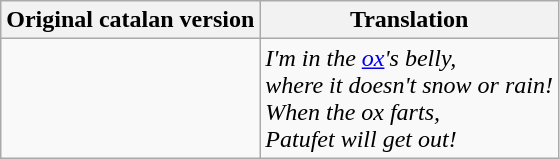<table class="wikitable">
<tr>
<th>Original catalan version</th>
<th>Translation</th>
</tr>
<tr>
<td><br></td>
<td><em>I'm in the <a href='#'>ox</a>'s belly,</em><br><em>where it doesn't snow or rain!</em><br><em>When the ox farts,</em><br><em>Patufet will get out!</em></td>
</tr>
</table>
